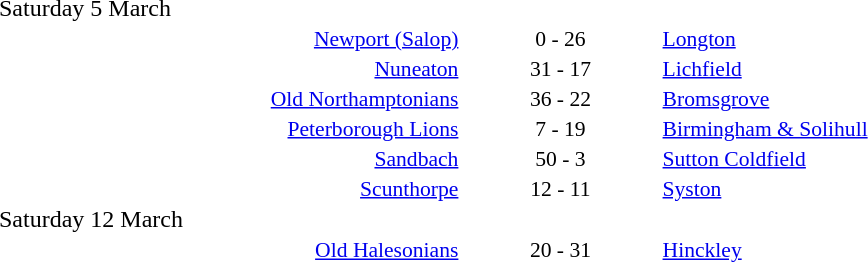<table style="width:70%;" cellspacing="1">
<tr>
<th width=35%></th>
<th width=15%></th>
<th></th>
</tr>
<tr>
<td>Saturday 5 March</td>
</tr>
<tr style=font-size:90%>
<td align=right><a href='#'>Newport (Salop)</a></td>
<td align=center>0 - 26</td>
<td><a href='#'>Longton</a></td>
</tr>
<tr style=font-size:90%>
<td align=right><a href='#'>Nuneaton</a></td>
<td align=center>31 - 17</td>
<td><a href='#'>Lichfield</a></td>
</tr>
<tr style=font-size:90%>
<td align=right><a href='#'>Old Northamptonians</a></td>
<td align=center>36 - 22</td>
<td><a href='#'>Bromsgrove</a></td>
</tr>
<tr style=font-size:90%>
<td align=right><a href='#'>Peterborough Lions</a></td>
<td align=center>7 - 19</td>
<td><a href='#'>Birmingham & Solihull</a></td>
</tr>
<tr style=font-size:90%>
<td align=right><a href='#'>Sandbach</a></td>
<td align=center>50 - 3</td>
<td><a href='#'>Sutton Coldfield</a></td>
</tr>
<tr style=font-size:90%>
<td align=right><a href='#'>Scunthorpe</a></td>
<td align=center>12 - 11</td>
<td><a href='#'>Syston</a></td>
</tr>
<tr>
<td>Saturday 12 March</td>
</tr>
<tr style=font-size:90%>
<td align=right><a href='#'>Old Halesonians</a></td>
<td align=center>20 - 31</td>
<td><a href='#'>Hinckley</a></td>
</tr>
</table>
